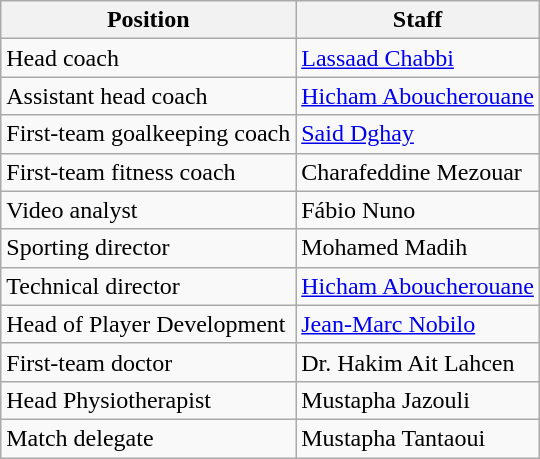<table class=wikitable>
<tr>
<th>Position</th>
<th>Staff</th>
</tr>
<tr>
<td>Head coach</td>
<td> <a href='#'>Lassaad Chabbi</a></td>
</tr>
<tr>
<td>Assistant head coach</td>
<td> <a href='#'>Hicham Aboucherouane</a></td>
</tr>
<tr>
<td>First-team goalkeeping coach</td>
<td> <a href='#'>Said Dghay</a></td>
</tr>
<tr>
<td>First-team fitness coach</td>
<td> Charafeddine Mezouar</td>
</tr>
<tr>
<td>Video analyst</td>
<td> Fábio Nuno</td>
</tr>
<tr>
<td>Sporting director</td>
<td> Mohamed Madih</td>
</tr>
<tr>
<td>Technical director</td>
<td> <a href='#'>Hicham Aboucherouane</a></td>
</tr>
<tr>
<td>Head of Player Development</td>
<td> <a href='#'>Jean-Marc Nobilo</a></td>
</tr>
<tr>
<td>First-team doctor</td>
<td> Dr. Hakim Ait Lahcen</td>
</tr>
<tr>
<td>Head Physiotherapist</td>
<td> Mustapha Jazouli</td>
</tr>
<tr>
<td>Match delegate</td>
<td> Mustapha Tantaoui</td>
</tr>
</table>
